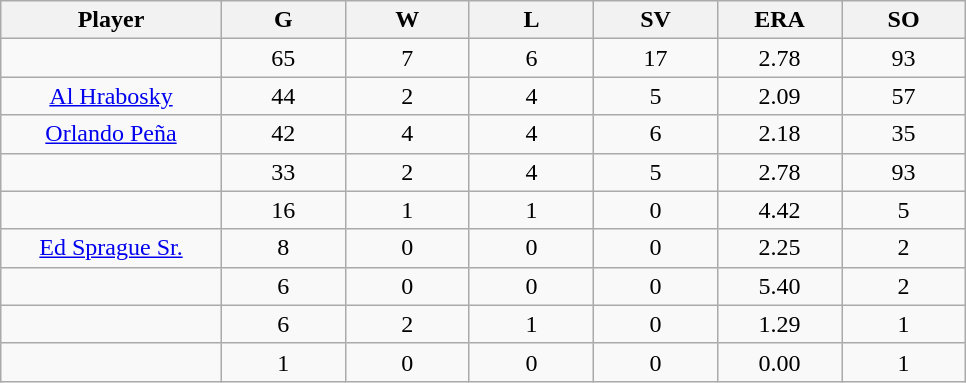<table class="wikitable sortable">
<tr>
<th bgcolor="#DDDDFF" width="16%">Player</th>
<th bgcolor="#DDDDFF" width="9%">G</th>
<th bgcolor="#DDDDFF" width="9%">W</th>
<th bgcolor="#DDDDFF" width="9%">L</th>
<th bgcolor="#DDDDFF" width="9%">SV</th>
<th bgcolor="#DDDDFF" width="9%">ERA</th>
<th bgcolor="#DDDDFF" width="9%">SO</th>
</tr>
<tr align="center">
<td></td>
<td>65</td>
<td>7</td>
<td>6</td>
<td>17</td>
<td>2.78</td>
<td>93</td>
</tr>
<tr align="center">
<td><a href='#'>Al Hrabosky</a></td>
<td>44</td>
<td>2</td>
<td>4</td>
<td>5</td>
<td>2.09</td>
<td>57</td>
</tr>
<tr align=center>
<td><a href='#'>Orlando Peña</a></td>
<td>42</td>
<td>4</td>
<td>4</td>
<td>6</td>
<td>2.18</td>
<td>35</td>
</tr>
<tr align=center>
<td></td>
<td>33</td>
<td>2</td>
<td>4</td>
<td>5</td>
<td>2.78</td>
<td>93</td>
</tr>
<tr align="center">
<td></td>
<td>16</td>
<td>1</td>
<td>1</td>
<td>0</td>
<td>4.42</td>
<td>5</td>
</tr>
<tr align="center">
<td><a href='#'>Ed Sprague Sr.</a></td>
<td>8</td>
<td>0</td>
<td>0</td>
<td>0</td>
<td>2.25</td>
<td>2</td>
</tr>
<tr align=center>
<td></td>
<td>6</td>
<td>0</td>
<td>0</td>
<td>0</td>
<td>5.40</td>
<td>2</td>
</tr>
<tr align="center">
<td></td>
<td>6</td>
<td>2</td>
<td>1</td>
<td>0</td>
<td>1.29</td>
<td>1</td>
</tr>
<tr align="center">
<td></td>
<td>1</td>
<td>0</td>
<td>0</td>
<td>0</td>
<td>0.00</td>
<td>1</td>
</tr>
</table>
